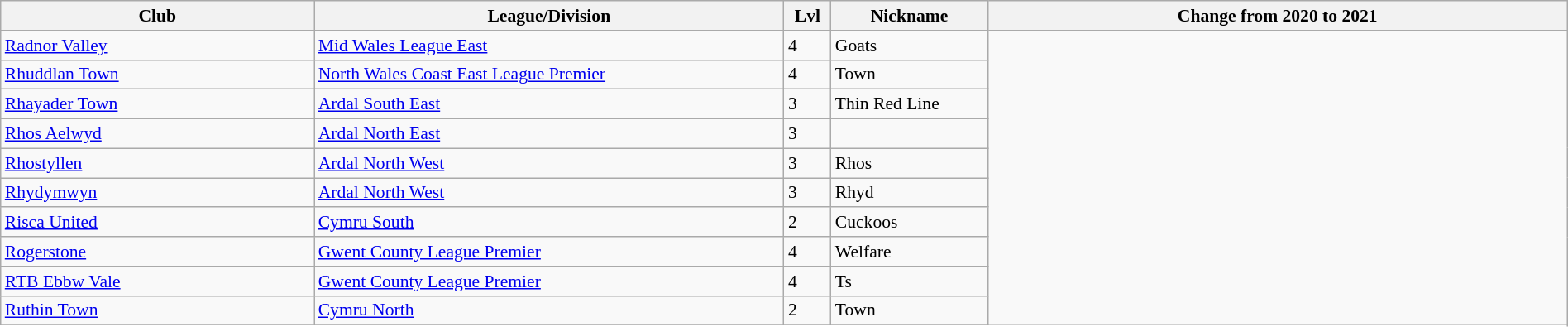<table class="wikitable sortable" width=100% style="font-size:90%">
<tr>
<th width=20%>Club</th>
<th width=30%>League/Division</th>
<th width=3%>Lvl</th>
<th width=10%>Nickname</th>
<th width=37%>Change from 2020 to 2021</th>
</tr>
<tr>
<td><a href='#'>Radnor Valley</a></td>
<td><a href='#'>Mid Wales League East</a></td>
<td>4</td>
<td>Goats</td>
</tr>
<tr>
<td><a href='#'>Rhuddlan Town</a></td>
<td><a href='#'>North Wales Coast East League Premier</a></td>
<td>4</td>
<td>Town</td>
</tr>
<tr>
<td><a href='#'>Rhayader Town</a></td>
<td><a href='#'>Ardal South East</a></td>
<td>3</td>
<td>Thin Red Line</td>
</tr>
<tr>
<td><a href='#'>Rhos Aelwyd</a></td>
<td><a href='#'>Ardal North East</a></td>
<td>3</td>
<td></td>
</tr>
<tr>
<td><a href='#'>Rhostyllen</a></td>
<td><a href='#'>Ardal North West</a></td>
<td>3</td>
<td>Rhos</td>
</tr>
<tr>
<td><a href='#'>Rhydymwyn</a></td>
<td><a href='#'>Ardal North West</a></td>
<td>3</td>
<td>Rhyd</td>
</tr>
<tr>
<td><a href='#'>Risca United</a></td>
<td><a href='#'>Cymru South</a></td>
<td>2</td>
<td>Cuckoos</td>
</tr>
<tr>
<td><a href='#'>Rogerstone</a></td>
<td><a href='#'>Gwent County League Premier</a></td>
<td>4</td>
<td>Welfare</td>
</tr>
<tr>
<td><a href='#'>RTB Ebbw Vale</a></td>
<td><a href='#'>Gwent County League Premier</a></td>
<td>4</td>
<td>Ts</td>
</tr>
<tr>
<td><a href='#'>Ruthin Town</a></td>
<td><a href='#'>Cymru North</a></td>
<td>2</td>
<td>Town</td>
</tr>
<tr>
</tr>
</table>
